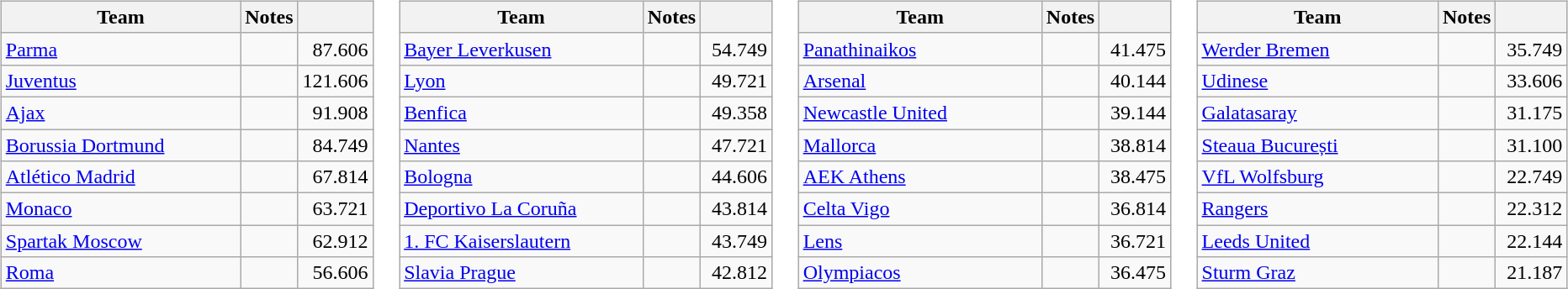<table>
<tr valign=top>
<td><br><table class="wikitable">
<tr>
<th width=200>Team</th>
<th>Notes</th>
<th width=50></th>
</tr>
<tr>
<td> <a href='#'>Parma</a></td>
<td></td>
<td align=right>87.606</td>
</tr>
<tr>
<td> <a href='#'>Juventus</a></td>
<td></td>
<td align=right>121.606</td>
</tr>
<tr>
<td> <a href='#'>Ajax</a></td>
<td></td>
<td align=right>91.908</td>
</tr>
<tr>
<td> <a href='#'>Borussia Dortmund</a></td>
<td></td>
<td align=right>84.749</td>
</tr>
<tr>
<td> <a href='#'>Atlético Madrid</a></td>
<td></td>
<td align=right>67.814</td>
</tr>
<tr>
<td> <a href='#'>Monaco</a></td>
<td></td>
<td align=right>63.721</td>
</tr>
<tr>
<td> <a href='#'>Spartak Moscow</a></td>
<td></td>
<td align=right>62.912</td>
</tr>
<tr>
<td> <a href='#'>Roma</a></td>
<td></td>
<td align=right>56.606</td>
</tr>
</table>
</td>
<td><br><table class="wikitable">
<tr>
<th width=200>Team</th>
<th>Notes</th>
<th width=50></th>
</tr>
<tr>
<td> <a href='#'>Bayer Leverkusen</a></td>
<td></td>
<td align=right>54.749</td>
</tr>
<tr>
<td> <a href='#'>Lyon</a></td>
<td></td>
<td align=right>49.721</td>
</tr>
<tr>
<td> <a href='#'>Benfica</a></td>
<td></td>
<td align=right>49.358</td>
</tr>
<tr>
<td> <a href='#'>Nantes</a></td>
<td></td>
<td align=right>47.721</td>
</tr>
<tr>
<td> <a href='#'>Bologna</a></td>
<td></td>
<td align=right>44.606</td>
</tr>
<tr>
<td> <a href='#'>Deportivo La Coruña</a></td>
<td></td>
<td align=right>43.814</td>
</tr>
<tr>
<td> <a href='#'>1. FC Kaiserslautern</a></td>
<td></td>
<td align=right>43.749</td>
</tr>
<tr>
<td> <a href='#'>Slavia Prague</a></td>
<td></td>
<td align=right>42.812</td>
</tr>
</table>
</td>
<td><br><table class="wikitable">
<tr>
<th width=200>Team</th>
<th>Notes</th>
<th width=50></th>
</tr>
<tr>
<td> <a href='#'>Panathinaikos</a></td>
<td></td>
<td align=right>41.475</td>
</tr>
<tr>
<td> <a href='#'>Arsenal</a></td>
<td></td>
<td align=right>40.144</td>
</tr>
<tr>
<td> <a href='#'>Newcastle United</a></td>
<td></td>
<td align=right>39.144</td>
</tr>
<tr>
<td> <a href='#'>Mallorca</a></td>
<td></td>
<td align=right>38.814</td>
</tr>
<tr>
<td> <a href='#'>AEK Athens</a></td>
<td></td>
<td align=right>38.475</td>
</tr>
<tr>
<td> <a href='#'>Celta Vigo</a></td>
<td></td>
<td align=right>36.814</td>
</tr>
<tr>
<td> <a href='#'>Lens</a></td>
<td></td>
<td align=right>36.721</td>
</tr>
<tr>
<td> <a href='#'>Olympiacos</a></td>
<td></td>
<td align=right>36.475</td>
</tr>
</table>
</td>
<td><br><table class="wikitable">
<tr>
<th width=200>Team</th>
<th>Notes</th>
<th width=50></th>
</tr>
<tr>
<td> <a href='#'>Werder Bremen</a></td>
<td></td>
<td align=right>35.749</td>
</tr>
<tr>
<td> <a href='#'>Udinese</a></td>
<td></td>
<td align=right>33.606</td>
</tr>
<tr>
<td> <a href='#'>Galatasaray</a></td>
<td></td>
<td align=right>31.175</td>
</tr>
<tr>
<td> <a href='#'>Steaua București</a></td>
<td></td>
<td align=right>31.100</td>
</tr>
<tr>
<td> <a href='#'>VfL Wolfsburg</a></td>
<td></td>
<td align=right>22.749</td>
</tr>
<tr>
<td> <a href='#'>Rangers</a></td>
<td></td>
<td align=right>22.312</td>
</tr>
<tr>
<td> <a href='#'>Leeds United</a></td>
<td></td>
<td align=right>22.144</td>
</tr>
<tr>
<td> <a href='#'>Sturm Graz</a></td>
<td></td>
<td align=right>21.187</td>
</tr>
</table>
</td>
</tr>
</table>
